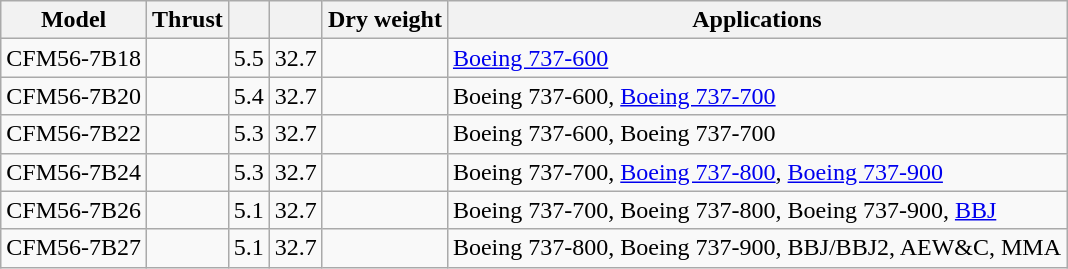<table class="wikitable sortable" style="text-align:center;">
<tr>
<th class="unsortable">Model</th>
<th>Thrust</th>
<th></th>
<th></th>
<th>Dry weight</th>
<th class="unsortable">Applications</th>
</tr>
<tr>
<td>CFM56-7B18</td>
<td></td>
<td>5.5</td>
<td>32.7</td>
<td></td>
<td align="left"><a href='#'>Boeing 737-600</a></td>
</tr>
<tr>
<td>CFM56-7B20</td>
<td></td>
<td>5.4</td>
<td>32.7</td>
<td></td>
<td align="left">Boeing 737-600, <a href='#'>Boeing 737-700</a></td>
</tr>
<tr>
<td>CFM56-7B22</td>
<td></td>
<td>5.3</td>
<td>32.7</td>
<td></td>
<td align="left">Boeing 737-600, Boeing 737-700</td>
</tr>
<tr>
<td>CFM56-7B24</td>
<td></td>
<td>5.3</td>
<td>32.7</td>
<td></td>
<td align="left">Boeing 737-700, <a href='#'>Boeing 737-800</a>, <a href='#'>Boeing 737-900</a></td>
</tr>
<tr>
<td>CFM56-7B26</td>
<td></td>
<td>5.1</td>
<td>32.7</td>
<td></td>
<td align="left">Boeing 737-700, Boeing 737-800, Boeing 737-900, <a href='#'>BBJ</a></td>
</tr>
<tr>
<td>CFM56-7B27</td>
<td></td>
<td>5.1</td>
<td>32.7</td>
<td></td>
<td align="left">Boeing 737-800, Boeing 737-900, BBJ/BBJ2, AEW&C, MMA</td>
</tr>
</table>
